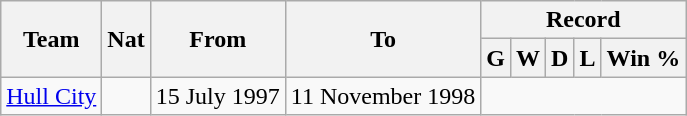<table class="wikitable" style="text-align:center">
<tr>
<th rowspan="2">Team</th>
<th rowspan="2">Nat</th>
<th rowspan="2">From</th>
<th rowspan="2">To</th>
<th colspan="5">Record</th>
</tr>
<tr>
<th>G</th>
<th>W</th>
<th>D</th>
<th>L</th>
<th>Win %</th>
</tr>
<tr>
<td align=left><a href='#'>Hull City</a></td>
<td></td>
<td align=left>15 July 1997</td>
<td align=left>11 November 1998<br></td>
</tr>
</table>
